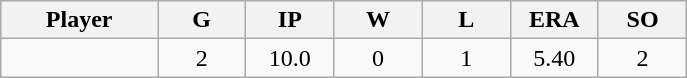<table class="wikitable sortable">
<tr>
<th bgcolor="#DDDDFF" width="16%">Player</th>
<th bgcolor="#DDDDFF" width="9%">G</th>
<th bgcolor="#DDDDFF" width="9%">IP</th>
<th bgcolor="#DDDDFF" width="9%">W</th>
<th bgcolor="#DDDDFF" width="9%">L</th>
<th bgcolor="#DDDDFF" width="9%">ERA</th>
<th bgcolor="#DDDDFF" width="9%">SO</th>
</tr>
<tr align="center">
<td></td>
<td>2</td>
<td>10.0</td>
<td>0</td>
<td>1</td>
<td>5.40</td>
<td>2</td>
</tr>
</table>
